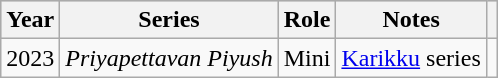<table class="wikitable sortable">
<tr style="background:#ccc; text-align:center;">
<th>Year</th>
<th>Series</th>
<th>Role</th>
<th>Notes</th>
<th></th>
</tr>
<tr>
<td>2023</td>
<td><em>Priyapettavan Piyush</em></td>
<td>Mini</td>
<td><a href='#'>Karikku</a> series</td>
<td></td>
</tr>
</table>
